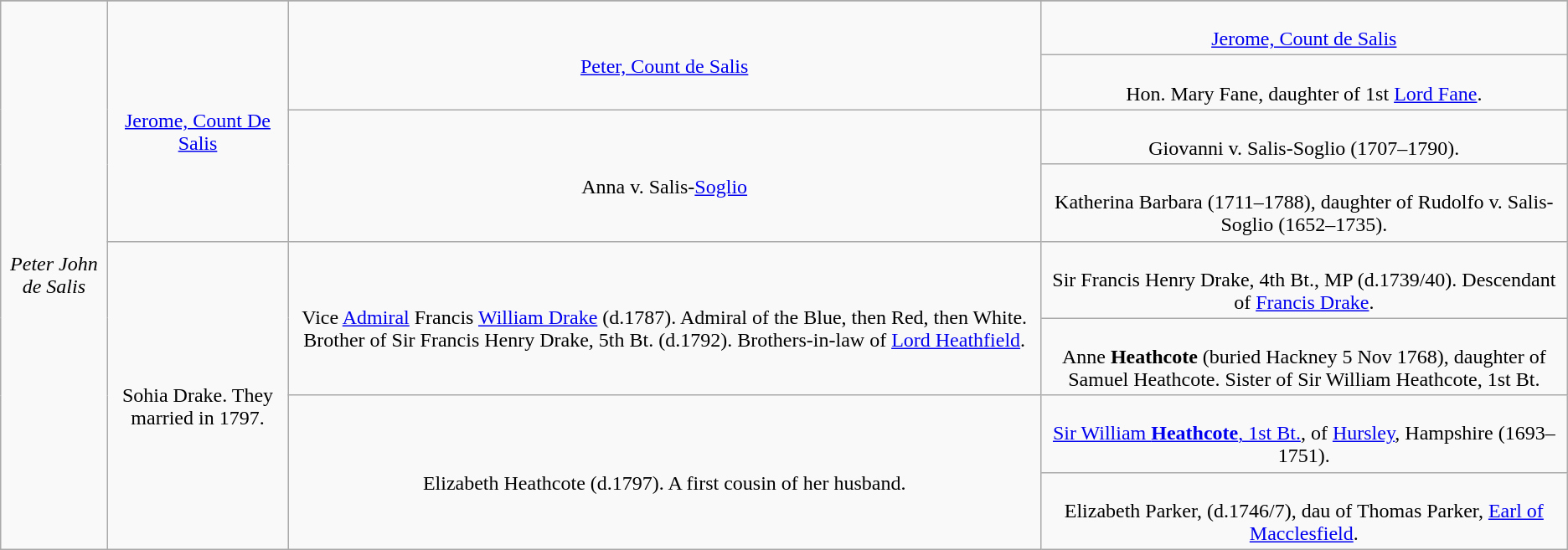<table class="wikitable">
<tr>
</tr>
<tr>
<td rowspan="8" align="center"><em>Peter John de Salis</em></td>
<td rowspan="4" align="center"><br><a href='#'>Jerome, Count De Salis</a></td>
<td rowspan="2" align="center"><br><a href='#'>Peter, Count de Salis</a></td>
<td align="center"><br><a href='#'>Jerome, Count de Salis</a></td>
</tr>
<tr>
<td align="center"><br>Hon. Mary Fane, daughter of 1st <a href='#'>Lord Fane</a>.</td>
</tr>
<tr>
<td rowspan="2" align="center"><br>Anna v. Salis-<a href='#'>Soglio</a></td>
<td align="center"><br>Giovanni v. Salis-Soglio (1707–1790).</td>
</tr>
<tr>
<td align="center"><br> Katherina Barbara (1711–1788), daughter of Rudolfo v. Salis-Soglio (1652–1735).</td>
</tr>
<tr>
<td rowspan="4" align="center"><br>Sohia Drake. They married in 1797.</td>
<td rowspan="2" align="center"><br>Vice <a href='#'>Admiral</a> Francis <a href='#'>William Drake</a> (d.1787). Admiral of the Blue, then Red, then White. Brother of Sir Francis Henry Drake, 5th Bt. (d.1792). Brothers-in-law of <a href='#'>Lord Heathfield</a>.</td>
<td align="center"><br>Sir Francis Henry Drake, 4th Bt., MP (d.1739/40). Descendant of <a href='#'>Francis Drake</a>.</td>
</tr>
<tr>
<td align="center"><br>Anne <strong>Heathcote</strong> (buried Hackney 5 Nov 1768), daughter of Samuel Heathcote. Sister of Sir William Heathcote, 1st Bt.</td>
</tr>
<tr>
<td rowspan="2" align="center"><br>Elizabeth Heathcote (d.1797). A first cousin of her husband.</td>
<td align="center"><br><a href='#'>Sir William <strong>Heathcote</strong>, 1st Bt.</a>, of <a href='#'>Hursley</a>, Hampshire (1693–1751).</td>
</tr>
<tr>
<td align="center"><br>Elizabeth Parker, (d.1746/7), dau of Thomas Parker, <a href='#'>Earl of Macclesfield</a>.</td>
</tr>
</table>
